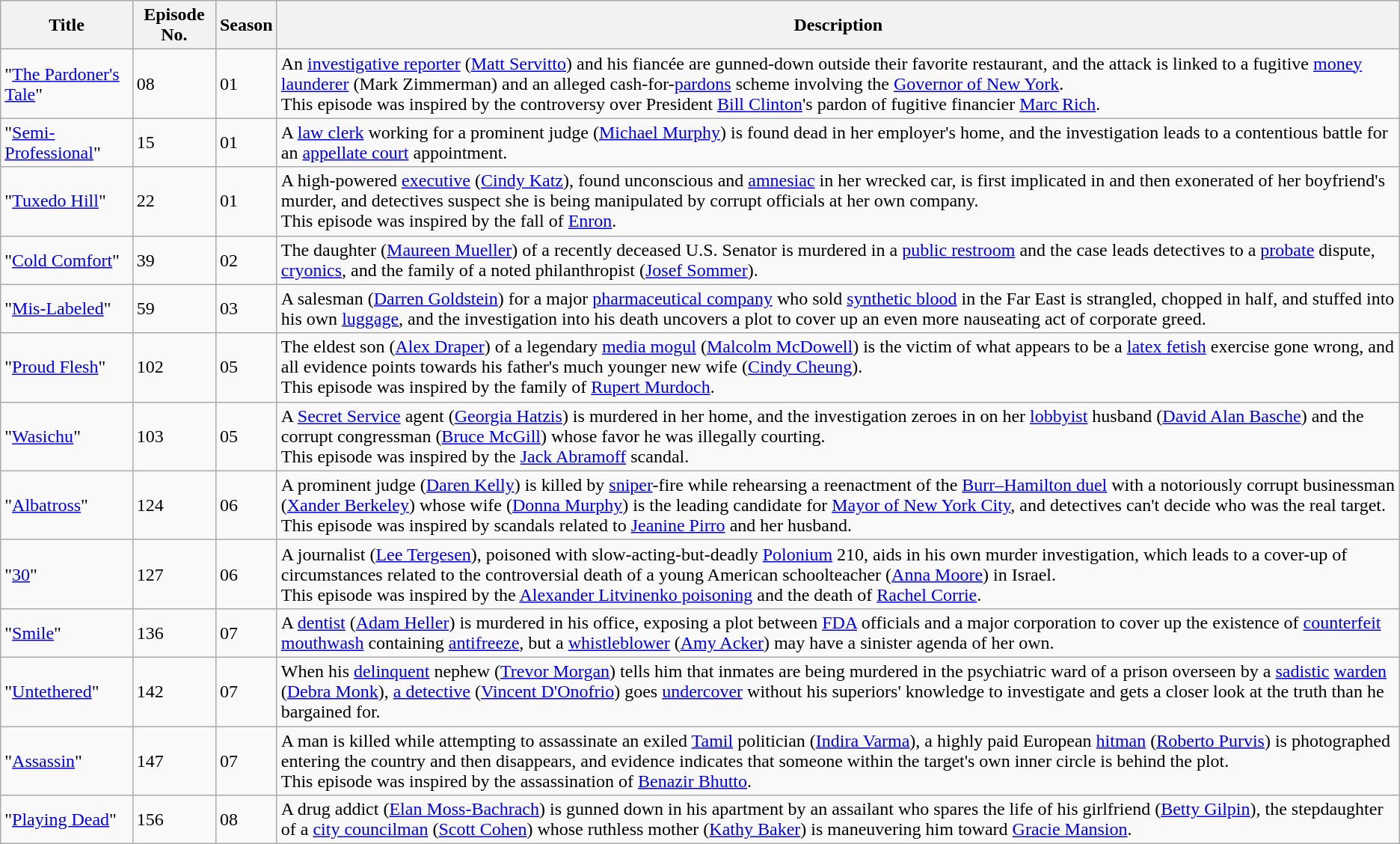<table class="wikitable sortable">
<tr>
<th>Title</th>
<th>Episode No.</th>
<th>Season</th>
<th>Description</th>
</tr>
<tr>
<td>"<a href='#'>The Pardoner's Tale</a>"</td>
<td>08</td>
<td>01</td>
<td>An <a href='#'>investigative reporter</a> (<a href='#'>Matt Servitto</a>) and his fiancée are gunned-down outside their favorite restaurant, and the attack is linked to a fugitive <a href='#'>money launderer</a> (Mark Zimmerman) and an alleged cash-for-<a href='#'>pardons</a> scheme involving the <a href='#'>Governor of New York</a>.<br>This episode was inspired by the controversy over President <a href='#'>Bill Clinton</a>'s pardon of fugitive financier <a href='#'>Marc Rich</a>.</td>
</tr>
<tr>
<td>"<a href='#'>Semi-Professional</a>"</td>
<td>15</td>
<td>01</td>
<td>A <a href='#'>law clerk</a> working for a prominent judge (<a href='#'>Michael Murphy</a>) is found dead in her employer's home, and the investigation leads to a contentious battle for an <a href='#'>appellate court</a> appointment.</td>
</tr>
<tr>
<td>"<a href='#'>Tuxedo Hill</a>"</td>
<td>22</td>
<td>01</td>
<td>A high-powered <a href='#'>executive</a> (<a href='#'>Cindy Katz</a>), found unconscious and <a href='#'>amnesiac</a> in her wrecked car, is first implicated in and then exonerated of her boyfriend's murder, and detectives suspect she is being manipulated by corrupt officials at her own company.<br>This episode was inspired by the fall of <a href='#'>Enron</a>.</td>
</tr>
<tr>
<td>"<a href='#'>Cold Comfort</a>"</td>
<td>39</td>
<td>02</td>
<td>The daughter (<a href='#'>Maureen Mueller</a>) of a recently deceased U.S. Senator is murdered in a <a href='#'>public restroom</a> and the case leads detectives to a <a href='#'>probate</a> dispute, <a href='#'>cryonics</a>, and the family of a noted philanthropist (<a href='#'>Josef Sommer</a>).</td>
</tr>
<tr>
<td>"<a href='#'>Mis-Labeled</a>"</td>
<td>59</td>
<td>03</td>
<td>A salesman (<a href='#'>Darren Goldstein</a>) for a major <a href='#'>pharmaceutical company</a> who sold <a href='#'>synthetic blood</a> in the Far East is strangled, chopped in half, and stuffed into his own <a href='#'>luggage</a>, and the investigation into his death uncovers a plot to cover up an even more nauseating act of corporate greed.</td>
</tr>
<tr>
<td>"<a href='#'>Proud Flesh</a>"</td>
<td>102</td>
<td>05</td>
<td>The eldest son (<a href='#'>Alex Draper</a>) of a legendary <a href='#'>media mogul</a> (<a href='#'>Malcolm McDowell</a>) is the victim of what appears to be a <a href='#'>latex fetish</a> exercise gone wrong, and all evidence points towards his father's much younger new wife (<a href='#'>Cindy Cheung</a>).<br>This episode was inspired by the family of <a href='#'>Rupert Murdoch</a>.</td>
</tr>
<tr>
<td>"<a href='#'>Wasichu</a>"</td>
<td>103</td>
<td>05</td>
<td>A <a href='#'>Secret Service</a> agent (<a href='#'>Georgia Hatzis</a>) is murdered in her home, and the investigation zeroes in on her <a href='#'>lobbyist</a> husband (<a href='#'>David Alan Basche</a>) and the corrupt congressman (<a href='#'>Bruce McGill</a>) whose favor he was illegally courting.<br>This episode was inspired by the <a href='#'>Jack Abramoff</a> scandal.</td>
</tr>
<tr>
<td>"<a href='#'>Albatross</a>"</td>
<td>124</td>
<td>06</td>
<td>A prominent judge (<a href='#'>Daren Kelly</a>) is killed by <a href='#'>sniper</a>-fire while rehearsing a reenactment of the <a href='#'>Burr–Hamilton duel</a> with a notoriously corrupt businessman (<a href='#'>Xander Berkeley</a>) whose wife (<a href='#'>Donna Murphy</a>) is the leading candidate for <a href='#'>Mayor of New York City</a>, and detectives can't decide who was the real target.<br>This episode was inspired by scandals related to <a href='#'>Jeanine Pirro</a> and her husband.</td>
</tr>
<tr>
<td>"<a href='#'>30</a>"</td>
<td>127</td>
<td>06</td>
<td>A journalist (<a href='#'>Lee Tergesen</a>), poisoned with slow-acting-but-deadly <a href='#'>Polonium</a> 210, aids in his own murder investigation, which leads to a cover-up of circumstances related to the controversial death of a young American schoolteacher (<a href='#'>Anna Moore</a>) in Israel.<br>This episode was inspired by the <a href='#'>Alexander Litvinenko poisoning</a> and the death of <a href='#'>Rachel Corrie</a>.</td>
</tr>
<tr>
<td>"<a href='#'>Smile</a>"</td>
<td>136</td>
<td>07</td>
<td>A <a href='#'>dentist</a> (<a href='#'>Adam Heller</a>) is murdered in his office, exposing a plot between <a href='#'>FDA</a> officials and a major corporation to cover up the existence of <a href='#'>counterfeit</a> <a href='#'>mouthwash</a> containing <a href='#'>antifreeze</a>, but a <a href='#'>whistleblower</a> (<a href='#'>Amy Acker</a>) may have a sinister agenda of her own.</td>
</tr>
<tr>
<td>"<a href='#'>Untethered</a>"</td>
<td>142</td>
<td>07</td>
<td>When his <a href='#'>delinquent</a> nephew (<a href='#'>Trevor Morgan</a>) tells him that inmates are being murdered in the psychiatric ward of a prison overseen by a <a href='#'>sadistic</a> <a href='#'>warden</a> (<a href='#'>Debra Monk</a>), <a href='#'>a detective</a> (<a href='#'>Vincent D'Onofrio</a>) goes <a href='#'>undercover</a> without his superiors' knowledge to investigate and gets a closer look at the truth than he bargained for.</td>
</tr>
<tr>
<td>"<a href='#'>Assassin</a>"</td>
<td>147</td>
<td>07</td>
<td>A man is killed while attempting to assassinate an exiled <a href='#'>Tamil</a> politician (<a href='#'>Indira Varma</a>), a highly paid European <a href='#'>hitman</a> (<a href='#'>Roberto Purvis</a>) is photographed entering the country and then disappears, and evidence indicates that someone within the target's own inner circle is behind the plot.<br>This episode was inspired by the assassination of <a href='#'>Benazir Bhutto</a>.</td>
</tr>
<tr>
<td>"<a href='#'>Playing Dead</a>"</td>
<td>156</td>
<td>08</td>
<td>A drug addict (<a href='#'>Elan Moss-Bachrach</a>) is gunned down in his apartment by an assailant who spares the life of his girlfriend (<a href='#'>Betty Gilpin</a>), the stepdaughter of a <a href='#'>city councilman</a> (<a href='#'>Scott Cohen</a>) whose ruthless mother (<a href='#'>Kathy Baker</a>) is maneuvering him toward <a href='#'>Gracie Mansion</a>.</td>
</tr>
</table>
